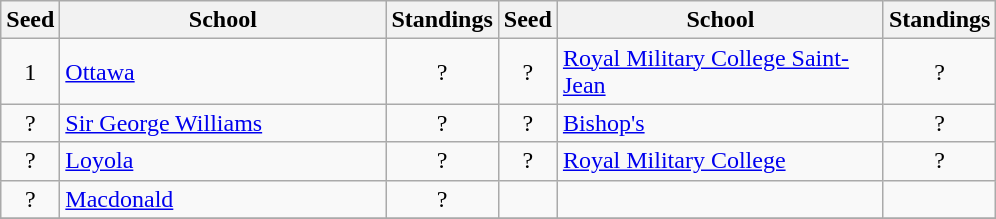<table class="wikitable">
<tr>
<th>Seed</th>
<th style="width:210px">School</th>
<th>Standings</th>
<th>Seed</th>
<th style="width:210px">School</th>
<th>Standings</th>
</tr>
<tr>
<td align=center>1</td>
<td><a href='#'>Ottawa</a></td>
<td align=center>?</td>
<td align=center>?</td>
<td><a href='#'>Royal Military College Saint-Jean</a></td>
<td align=center>?</td>
</tr>
<tr>
<td align=center>?</td>
<td><a href='#'>Sir George Williams</a></td>
<td align=center>?</td>
<td align=center>?</td>
<td><a href='#'>Bishop's</a></td>
<td align=center>?</td>
</tr>
<tr>
<td align=center>?</td>
<td><a href='#'>Loyola</a></td>
<td align=center>?</td>
<td align=center>?</td>
<td><a href='#'>Royal Military College</a></td>
<td align=center>?</td>
</tr>
<tr>
<td align=center>?</td>
<td><a href='#'>Macdonald</a></td>
<td align=center>?</td>
<td></td>
<td></td>
<td></td>
</tr>
<tr>
</tr>
</table>
